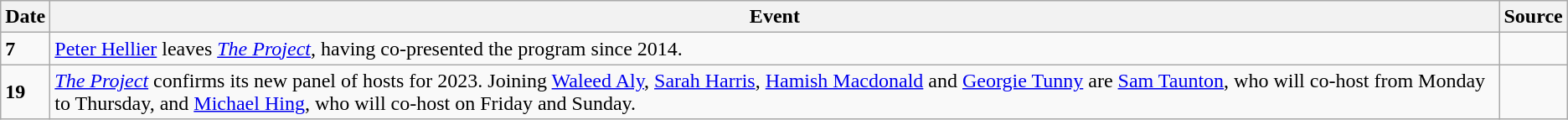<table class="wikitable">
<tr>
<th>Date</th>
<th>Event</th>
<th>Source</th>
</tr>
<tr>
<td><strong>7</strong></td>
<td><a href='#'>Peter Hellier</a> leaves <em><a href='#'>The Project</a></em>, having co-presented the program since 2014.</td>
<td></td>
</tr>
<tr>
<td><strong>19</strong></td>
<td><em><a href='#'>The Project</a></em> confirms its new panel of hosts for 2023. Joining <a href='#'>Waleed Aly</a>, <a href='#'>Sarah Harris</a>, <a href='#'>Hamish Macdonald</a> and <a href='#'>Georgie Tunny</a> are <a href='#'>Sam Taunton</a>, who will co-host from Monday to Thursday, and <a href='#'>Michael Hing</a>, who will co-host on Friday and Sunday.</td>
<td></td>
</tr>
</table>
